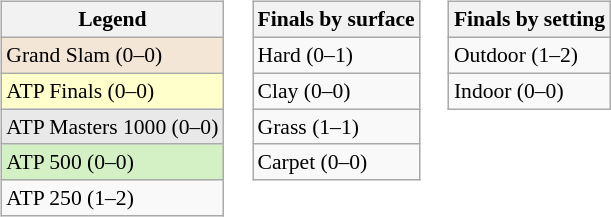<table>
<tr valign=top>
<td><br><table class=wikitable style=font-size:90%>
<tr>
<th>Legend</th>
</tr>
<tr style="background:#f3e6d7;">
<td>Grand Slam (0–0)</td>
</tr>
<tr style="background:#ffc;">
<td>ATP Finals (0–0)</td>
</tr>
<tr style="background:#e9e9e9;">
<td>ATP Masters 1000 (0–0)</td>
</tr>
<tr style="background:#d4f1c5;">
<td>ATP 500 (0–0)</td>
</tr>
<tr>
<td>ATP 250 (1–2)</td>
</tr>
</table>
</td>
<td><br><table class=wikitable style=font-size:90%>
<tr>
<th>Finals by surface</th>
</tr>
<tr>
<td>Hard (0–1)</td>
</tr>
<tr>
<td>Clay (0–0)</td>
</tr>
<tr>
<td>Grass (1–1)</td>
</tr>
<tr>
<td>Carpet (0–0)</td>
</tr>
</table>
</td>
<td><br><table class=wikitable style=font-size:90%>
<tr>
<th>Finals by setting</th>
</tr>
<tr>
<td>Outdoor (1–2)</td>
</tr>
<tr>
<td>Indoor (0–0)</td>
</tr>
</table>
</td>
</tr>
</table>
